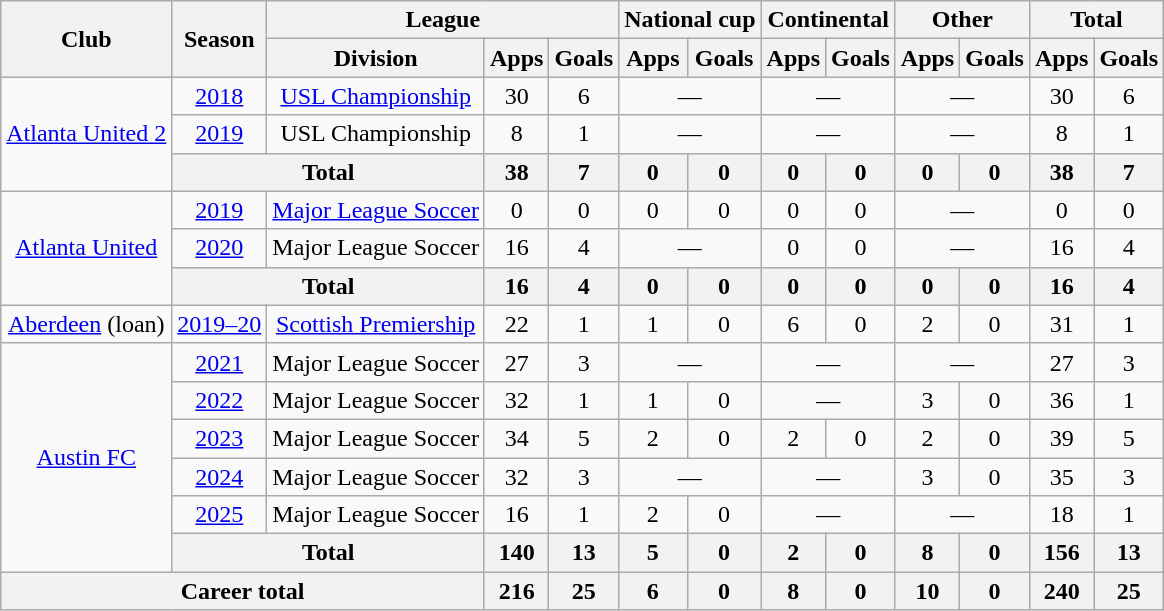<table class="wikitable" style="text-align:center">
<tr>
<th rowspan="2">Club</th>
<th rowspan="2">Season</th>
<th colspan="3">League</th>
<th colspan="2">National cup</th>
<th colspan="2">Continental</th>
<th colspan="2">Other</th>
<th colspan="2">Total</th>
</tr>
<tr>
<th>Division</th>
<th>Apps</th>
<th>Goals</th>
<th>Apps</th>
<th>Goals</th>
<th>Apps</th>
<th>Goals</th>
<th>Apps</th>
<th>Goals</th>
<th>Apps</th>
<th>Goals</th>
</tr>
<tr>
<td rowspan="3"><a href='#'>Atlanta United 2</a></td>
<td><a href='#'>2018</a></td>
<td><a href='#'>USL Championship</a></td>
<td>30</td>
<td>6</td>
<td colspan="2">—</td>
<td colspan="2">—</td>
<td colspan="2">—</td>
<td>30</td>
<td>6</td>
</tr>
<tr>
<td><a href='#'>2019</a></td>
<td>USL Championship</td>
<td>8</td>
<td>1</td>
<td colspan="2">—</td>
<td colspan="2">—</td>
<td colspan="2">—</td>
<td>8</td>
<td>1</td>
</tr>
<tr>
<th colspan="2">Total</th>
<th>38</th>
<th>7</th>
<th>0</th>
<th>0</th>
<th>0</th>
<th>0</th>
<th>0</th>
<th>0</th>
<th>38</th>
<th>7</th>
</tr>
<tr>
<td rowspan="3"><a href='#'>Atlanta United</a></td>
<td><a href='#'>2019</a></td>
<td><a href='#'>Major League Soccer</a></td>
<td>0</td>
<td>0</td>
<td>0</td>
<td>0</td>
<td>0</td>
<td>0</td>
<td colspan="2">—</td>
<td>0</td>
<td>0</td>
</tr>
<tr>
<td><a href='#'>2020</a></td>
<td>Major League Soccer</td>
<td>16</td>
<td>4</td>
<td colspan="2">—</td>
<td>0</td>
<td>0</td>
<td colspan="2">—</td>
<td>16</td>
<td>4</td>
</tr>
<tr>
<th colspan="2">Total</th>
<th>16</th>
<th>4</th>
<th>0</th>
<th>0</th>
<th>0</th>
<th>0</th>
<th>0</th>
<th>0</th>
<th>16</th>
<th>4</th>
</tr>
<tr>
<td><a href='#'>Aberdeen</a> (loan)</td>
<td><a href='#'>2019–20</a></td>
<td><a href='#'>Scottish Premiership</a></td>
<td>22</td>
<td>1</td>
<td>1</td>
<td>0</td>
<td>6</td>
<td>0</td>
<td>2</td>
<td>0</td>
<td>31</td>
<td>1</td>
</tr>
<tr>
<td rowspan="6"><a href='#'>Austin FC</a></td>
<td><a href='#'>2021</a></td>
<td>Major League Soccer</td>
<td>27</td>
<td>3</td>
<td colspan="2">—</td>
<td colspan="2">—</td>
<td colspan="2">—</td>
<td>27</td>
<td>3</td>
</tr>
<tr>
<td><a href='#'>2022</a></td>
<td>Major League Soccer</td>
<td>32</td>
<td>1</td>
<td>1</td>
<td>0</td>
<td colspan="2">—</td>
<td>3</td>
<td>0</td>
<td>36</td>
<td>1</td>
</tr>
<tr>
<td><a href='#'>2023</a></td>
<td>Major League Soccer</td>
<td>34</td>
<td>5</td>
<td>2</td>
<td>0</td>
<td>2</td>
<td>0</td>
<td>2</td>
<td>0</td>
<td>39</td>
<td>5</td>
</tr>
<tr>
<td><a href='#'>2024</a></td>
<td>Major League Soccer</td>
<td>32</td>
<td>3</td>
<td colspan="2">—</td>
<td colspan="2">—</td>
<td>3</td>
<td>0</td>
<td>35</td>
<td>3</td>
</tr>
<tr>
<td><a href='#'>2025</a></td>
<td>Major League Soccer</td>
<td>16</td>
<td>1</td>
<td>2</td>
<td>0</td>
<td colspan="2">—</td>
<td colspan="2">—</td>
<td>18</td>
<td>1</td>
</tr>
<tr>
<th colspan="2">Total</th>
<th>140</th>
<th>13</th>
<th>5</th>
<th>0</th>
<th>2</th>
<th>0</th>
<th>8</th>
<th>0</th>
<th>156</th>
<th>13</th>
</tr>
<tr>
<th colspan="3">Career total</th>
<th>216</th>
<th>25</th>
<th>6</th>
<th>0</th>
<th>8</th>
<th>0</th>
<th>10</th>
<th>0</th>
<th>240</th>
<th>25</th>
</tr>
</table>
